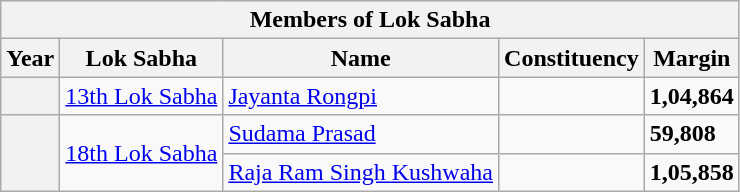<table class="wikitable sortable">
<tr>
<th colspan="5">Members of Lok Sabha</th>
</tr>
<tr>
<th>Year</th>
<th>Lok Sabha</th>
<th>Name</th>
<th>Constituency</th>
<th>Margin</th>
</tr>
<tr>
<th></th>
<td><a href='#'>13th Lok Sabha</a></td>
<td><a href='#'>Jayanta Rongpi</a></td>
<td></td>
<td><strong>1,04,864</strong></td>
</tr>
<tr>
<th rowspan="2"></th>
<td rowspan="2"><a href='#'>18th Lok Sabha</a></td>
<td><a href='#'>Sudama Prasad</a></td>
<td></td>
<td><strong>59,808</strong></td>
</tr>
<tr>
<td><a href='#'>Raja Ram Singh Kushwaha</a></td>
<td></td>
<td><strong>1,05,858</strong></td>
</tr>
</table>
